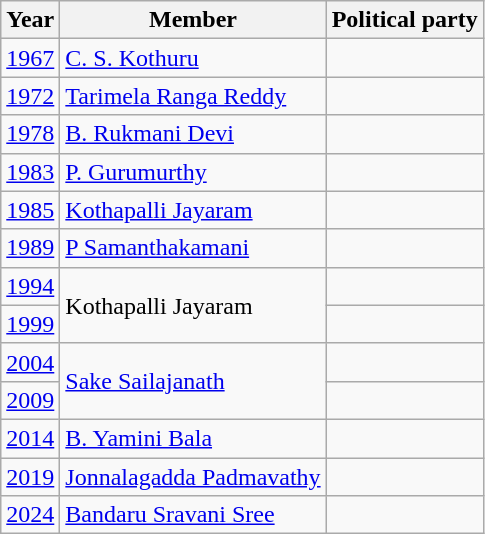<table class="wikitable sortable">
<tr>
<th>Year</th>
<th>Member</th>
<th colspan="2">Political party</th>
</tr>
<tr>
<td><a href='#'>1967</a></td>
<td><a href='#'>C. S. Kothuru</a></td>
<td></td>
</tr>
<tr>
<td><a href='#'>1972</a></td>
<td><a href='#'>Tarimela Ranga Reddy</a></td>
<td></td>
</tr>
<tr>
<td><a href='#'>1978</a></td>
<td><a href='#'>B. Rukmani Devi</a></td>
<td></td>
</tr>
<tr>
<td><a href='#'>1983</a></td>
<td><a href='#'>P. Gurumurthy</a></td>
<td></td>
</tr>
<tr>
<td><a href='#'>1985</a></td>
<td><a href='#'>Kothapalli Jayaram</a></td>
</tr>
<tr>
<td><a href='#'>1989</a></td>
<td><a href='#'>P Samanthakamani</a></td>
<td></td>
</tr>
<tr>
<td><a href='#'>1994</a></td>
<td rowspan=2>Kothapalli Jayaram</td>
<td></td>
</tr>
<tr>
<td><a href='#'>1999</a></td>
</tr>
<tr>
<td><a href='#'>2004</a></td>
<td rowspan=2><a href='#'>Sake Sailajanath</a></td>
<td></td>
</tr>
<tr>
<td><a href='#'>2009</a></td>
</tr>
<tr>
<td><a href='#'>2014</a></td>
<td><a href='#'>B. Yamini Bala</a></td>
<td></td>
</tr>
<tr>
<td><a href='#'>2019</a></td>
<td><a href='#'>Jonnalagadda Padmavathy</a></td>
<td></td>
</tr>
<tr>
<td><a href='#'>2024</a></td>
<td><a href='#'>Bandaru Sravani Sree</a></td>
<td></td>
</tr>
</table>
